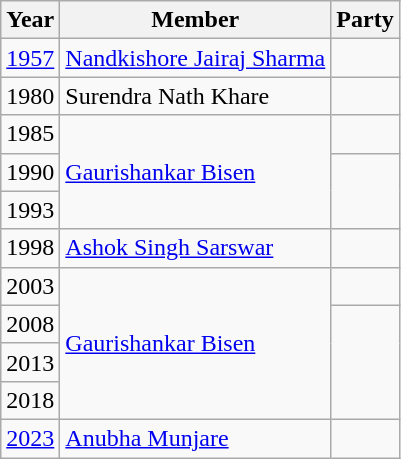<table class="wikitable sortable">
<tr>
<th>Year</th>
<th>Member</th>
<th colspan="2">Party</th>
</tr>
<tr>
<td><a href='#'>1957</a></td>
<td><a href='#'>Nandkishore Jairaj Sharma</a></td>
<td></td>
</tr>
<tr>
<td>1980</td>
<td>Surendra Nath Khare</td>
<td></td>
</tr>
<tr>
<td>1985</td>
<td Rowspan="3"><a href='#'>Gaurishankar Bisen</a></td>
<td></td>
</tr>
<tr>
<td>1990</td>
</tr>
<tr>
<td>1993</td>
</tr>
<tr>
<td>1998</td>
<td><a href='#'>Ashok Singh Sarswar</a></td>
<td></td>
</tr>
<tr>
<td>2003</td>
<td Rowspan="4"><a href='#'>Gaurishankar Bisen</a></td>
<td></td>
</tr>
<tr>
<td>2008</td>
</tr>
<tr>
<td>2013</td>
</tr>
<tr>
<td>2018</td>
</tr>
<tr>
<td><a href='#'>2023</a></td>
<td><a href='#'>Anubha Munjare</a></td>
<td></td>
</tr>
</table>
